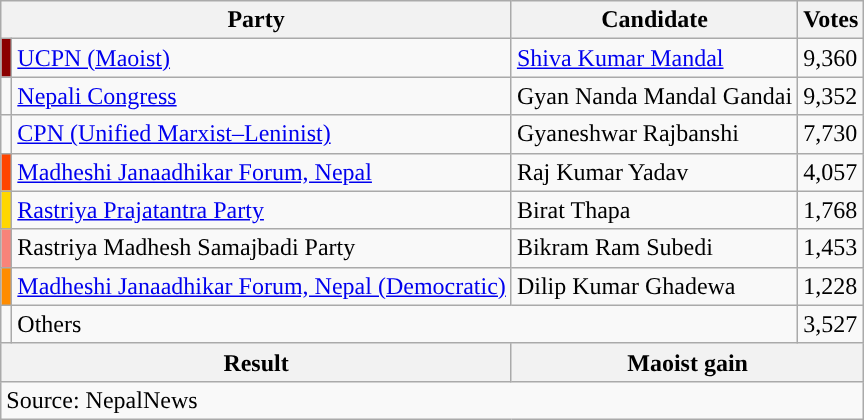<table class="wikitable">
<tr>
<th colspan="2">Party</th>
<th>Candidate</th>
<th>Votes</th>
</tr>
<tr>
<td style="background-color:darkred"></td>
<td><a href='#'>UCPN (Maoist)</a></td>
<td><a href='#'>Shiva Kumar Mandal</a></td>
<td>9,360</td>
</tr>
<tr>
<td style="background-color:"></td>
<td><a href='#'>Nepali Congress</a></td>
<td>Gyan Nanda Mandal Gandai</td>
<td>9,352</td>
</tr>
<tr>
<td style="background-color:"></td>
<td><a href='#'>CPN (Unified Marxist–Leninist)</a></td>
<td>Gyaneshwar Rajbanshi</td>
<td>7,730</td>
</tr>
<tr>
<td style="background-color:orangered"></td>
<td><a href='#'>Madheshi Janaadhikar Forum, Nepal</a></td>
<td>Raj Kumar Yadav</td>
<td>4,057</td>
</tr>
<tr>
<td style="background-color:gold"></td>
<td><a href='#'>Rastriya Prajatantra Party</a></td>
<td>Birat Thapa</td>
<td>1,768</td>
</tr>
<tr>
<td style="background-color:#F88379"></td>
<td>Rastriya Madhesh Samajbadi Party</td>
<td>Bikram Ram Subedi</td>
<td>1,453</td>
</tr>
<tr>
<td style="background-color:darkorange"></td>
<td><a href='#'>Madheshi Janaadhikar Forum, Nepal (Democratic)</a></td>
<td>Dilip Kumar Ghadewa</td>
<td>1,228</td>
</tr>
<tr>
<td></td>
<td colspan="2">Others</td>
<td>3,527</td>
</tr>
<tr>
<th colspan="2">Result</th>
<th colspan="2">Maoist gain</th>
</tr>
<tr>
<td colspan="4">Source: NepalNews</td>
</tr>
</table>
